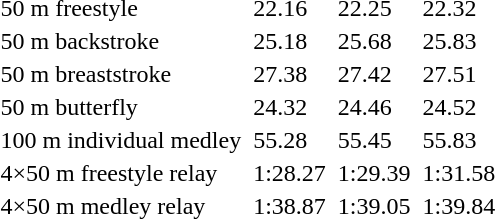<table>
<tr>
<td>50 m freestyle</td>
<td></td>
<td>22.16</td>
<td></td>
<td>22.25</td>
<td></td>
<td>22.32</td>
</tr>
<tr>
<td>50 m backstroke</td>
<td></td>
<td>25.18</td>
<td></td>
<td>25.68</td>
<td></td>
<td>25.83</td>
</tr>
<tr>
<td>50 m breaststroke</td>
<td></td>
<td>27.38</td>
<td></td>
<td>27.42</td>
<td></td>
<td>27.51</td>
</tr>
<tr>
<td>50 m butterfly</td>
<td></td>
<td>24.32</td>
<td></td>
<td>24.46</td>
<td></td>
<td>24.52</td>
</tr>
<tr>
<td>100 m individual medley</td>
<td></td>
<td>55.28</td>
<td></td>
<td>55.45</td>
<td></td>
<td>55.83</td>
</tr>
<tr>
<td>4×50 m freestyle relay</td>
<td></td>
<td>1:28.27</td>
<td></td>
<td>1:29.39</td>
<td></td>
<td>1:31.58</td>
</tr>
<tr>
<td>4×50 m medley relay</td>
<td></td>
<td>1:38.87</td>
<td></td>
<td>1:39.05</td>
<td></td>
<td>1:39.84</td>
</tr>
</table>
